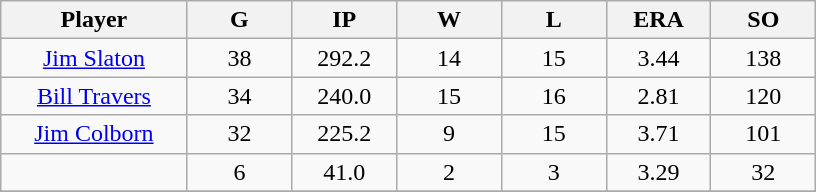<table class="wikitable sortable">
<tr>
<th bgcolor="#DDDDFF" width="16%">Player</th>
<th bgcolor="#DDDDFF" width="9%">G</th>
<th bgcolor="#DDDDFF" width="9%">IP</th>
<th bgcolor="#DDDDFF" width="9%">W</th>
<th bgcolor="#DDDDFF" width="9%">L</th>
<th bgcolor="#DDDDFF" width="9%">ERA</th>
<th bgcolor="#DDDDFF" width="9%">SO</th>
</tr>
<tr align="center">
<td><a href='#'>Jim Slaton</a></td>
<td>38</td>
<td>292.2</td>
<td>14</td>
<td>15</td>
<td>3.44</td>
<td>138</td>
</tr>
<tr align=center>
<td><a href='#'>Bill Travers</a></td>
<td>34</td>
<td>240.0</td>
<td>15</td>
<td>16</td>
<td>2.81</td>
<td>120</td>
</tr>
<tr align=center>
<td><a href='#'>Jim Colborn</a></td>
<td>32</td>
<td>225.2</td>
<td>9</td>
<td>15</td>
<td>3.71</td>
<td>101</td>
</tr>
<tr align=center>
<td></td>
<td>6</td>
<td>41.0</td>
<td>2</td>
<td>3</td>
<td>3.29</td>
<td>32</td>
</tr>
<tr align="center">
</tr>
</table>
